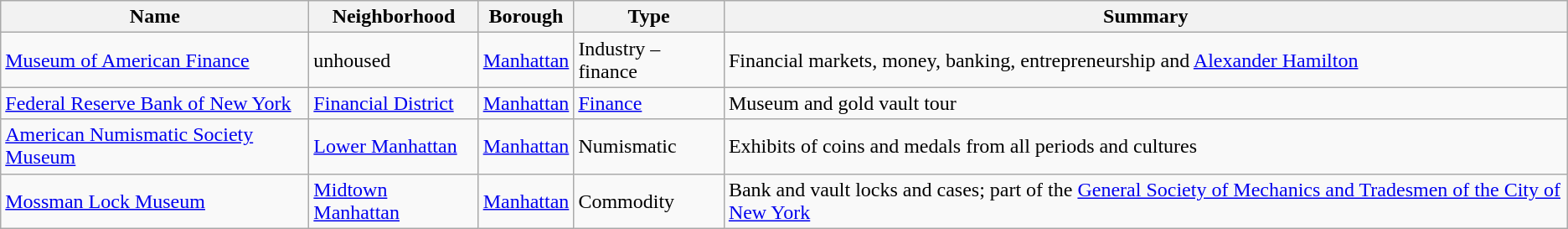<table class="wikitable sortable">
<tr>
<th>Name</th>
<th>Neighborhood</th>
<th>Borough</th>
<th>Type</th>
<th>Summary</th>
</tr>
<tr>
<td><a href='#'>Museum of American Finance</a></td>
<td>unhoused</td>
<td><a href='#'>Manhattan</a></td>
<td>Industry – finance</td>
<td>Financial markets, money, banking, entrepreneurship and <a href='#'>Alexander Hamilton</a></td>
</tr>
<tr>
<td><a href='#'>Federal Reserve Bank of New York</a></td>
<td><a href='#'>Financial District</a></td>
<td><a href='#'>Manhattan</a></td>
<td><a href='#'>Finance</a></td>
<td>Museum and gold vault tour</td>
</tr>
<tr>
<td><a href='#'>American Numismatic Society Museum</a></td>
<td><a href='#'>Lower Manhattan</a></td>
<td><a href='#'>Manhattan</a></td>
<td>Numismatic</td>
<td>Exhibits of coins and medals from all periods and cultures</td>
</tr>
<tr>
<td><a href='#'>Mossman Lock Museum</a></td>
<td><a href='#'>Midtown Manhattan</a></td>
<td><a href='#'>Manhattan</a></td>
<td>Commodity</td>
<td>Bank and vault locks and cases; part of the <a href='#'>General Society of Mechanics and Tradesmen of the City of New York</a></td>
</tr>
</table>
